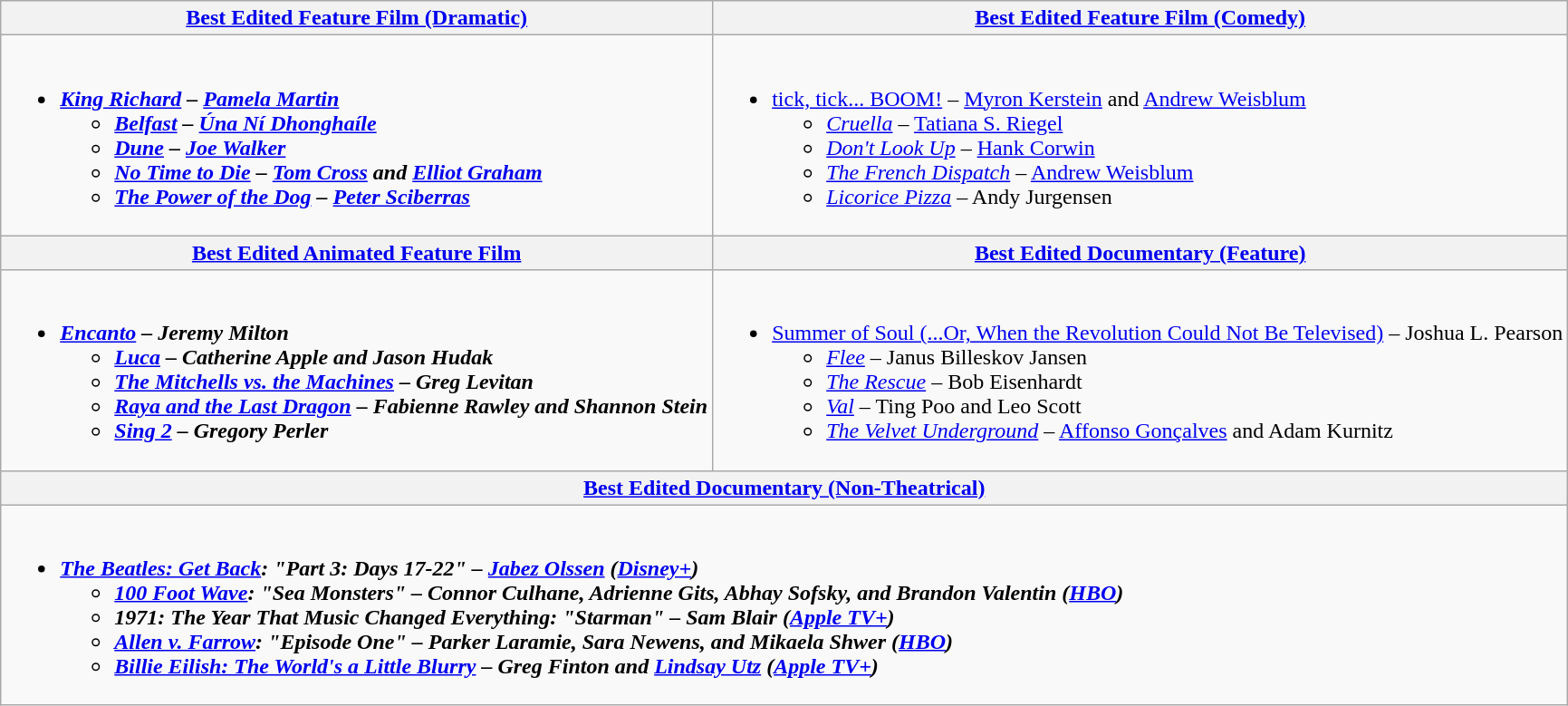<table class=wikitable style="width=100%">
<tr>
<th style="width=50%"><a href='#'>Best Edited Feature Film (Dramatic)</a></th>
<th style="width=50%"><a href='#'>Best Edited Feature Film (Comedy)</a></th>
</tr>
<tr>
<td valign="top"><br><ul><li><strong><em><a href='#'>King Richard</a><em> – <a href='#'>Pamela Martin</a><strong><ul><li></em><a href='#'>Belfast</a><em> – <a href='#'>Úna Ní Dhonghaíle</a></li><li></em><a href='#'>Dune</a><em> – <a href='#'>Joe Walker</a></li><li></em><a href='#'>No Time to Die</a><em> – <a href='#'>Tom Cross</a> and <a href='#'>Elliot Graham</a></li><li></em><a href='#'>The Power of the Dog</a><em> – <a href='#'>Peter Sciberras</a></li></ul></li></ul></td>
<td valign="top"><br><ul><li></em></strong><a href='#'>tick, tick... BOOM!</a></em> – <a href='#'>Myron Kerstein</a> and <a href='#'>Andrew Weisblum</a></strong><ul><li><em><a href='#'>Cruella</a></em> – <a href='#'>Tatiana S. Riegel</a></li><li><em><a href='#'>Don't Look Up</a></em> – <a href='#'>Hank Corwin</a></li><li><em><a href='#'>The French Dispatch</a></em> – <a href='#'>Andrew Weisblum</a></li><li><em><a href='#'>Licorice Pizza</a></em> – Andy Jurgensen</li></ul></li></ul></td>
</tr>
<tr>
<th style="width=50%"><a href='#'>Best Edited Animated Feature Film</a></th>
<th style="width=50%"><a href='#'>Best Edited Documentary (Feature)</a></th>
</tr>
<tr>
<td valign="top"><br><ul><li><strong><em><a href='#'>Encanto</a><em> – Jeremy Milton<strong><ul><li></em><a href='#'>Luca</a><em> – Catherine Apple and Jason Hudak</li><li></em><a href='#'>The Mitchells vs. the Machines</a><em> – Greg Levitan</li><li></em><a href='#'>Raya and the Last Dragon</a><em> – Fabienne Rawley and Shannon Stein</li><li></em><a href='#'>Sing 2</a><em> – Gregory Perler</li></ul></li></ul></td>
<td valign="top"><br><ul><li></em></strong><a href='#'>Summer of Soul (...Or, When the Revolution Could Not Be Televised)</a></em> – Joshua L. Pearson</strong><ul><li><em><a href='#'>Flee</a></em> – Janus Billeskov Jansen</li><li><em><a href='#'>The Rescue</a></em> – Bob Eisenhardt</li><li><em><a href='#'>Val</a></em> – Ting Poo and Leo Scott</li><li><em><a href='#'>The Velvet Underground</a></em> – <a href='#'>Affonso Gonçalves</a> and Adam Kurnitz</li></ul></li></ul></td>
</tr>
<tr>
<th colspan="2" style="width=50%"><a href='#'>Best Edited Documentary (Non-Theatrical)</a></th>
</tr>
<tr>
<td colspan="2" valign="top"><br><ul><li><strong><em><a href='#'>The Beatles: Get Back</a><em>: "Part 3: Days 17-22" – <a href='#'>Jabez Olssen</a> (<a href='#'>Disney+</a>)<strong><ul><li></em><a href='#'>100 Foot Wave</a><em>: "Sea Monsters" – Connor Culhane, Adrienne Gits, Abhay Sofsky, and Brandon Valentin (<a href='#'>HBO</a>)</li><li></em>1971: The Year That Music Changed Everything<em>: "Starman" – Sam Blair (<a href='#'>Apple TV+</a>)</li><li></em><a href='#'>Allen v. Farrow</a><em>: "Episode One" – Parker Laramie, Sara Newens, and Mikaela Shwer (<a href='#'>HBO</a>)</li><li></em><a href='#'>Billie Eilish: The World's a Little Blurry</a><em> – Greg Finton and <a href='#'>Lindsay Utz</a> (<a href='#'>Apple TV+</a>)</li></ul></li></ul></td>
</tr>
</table>
